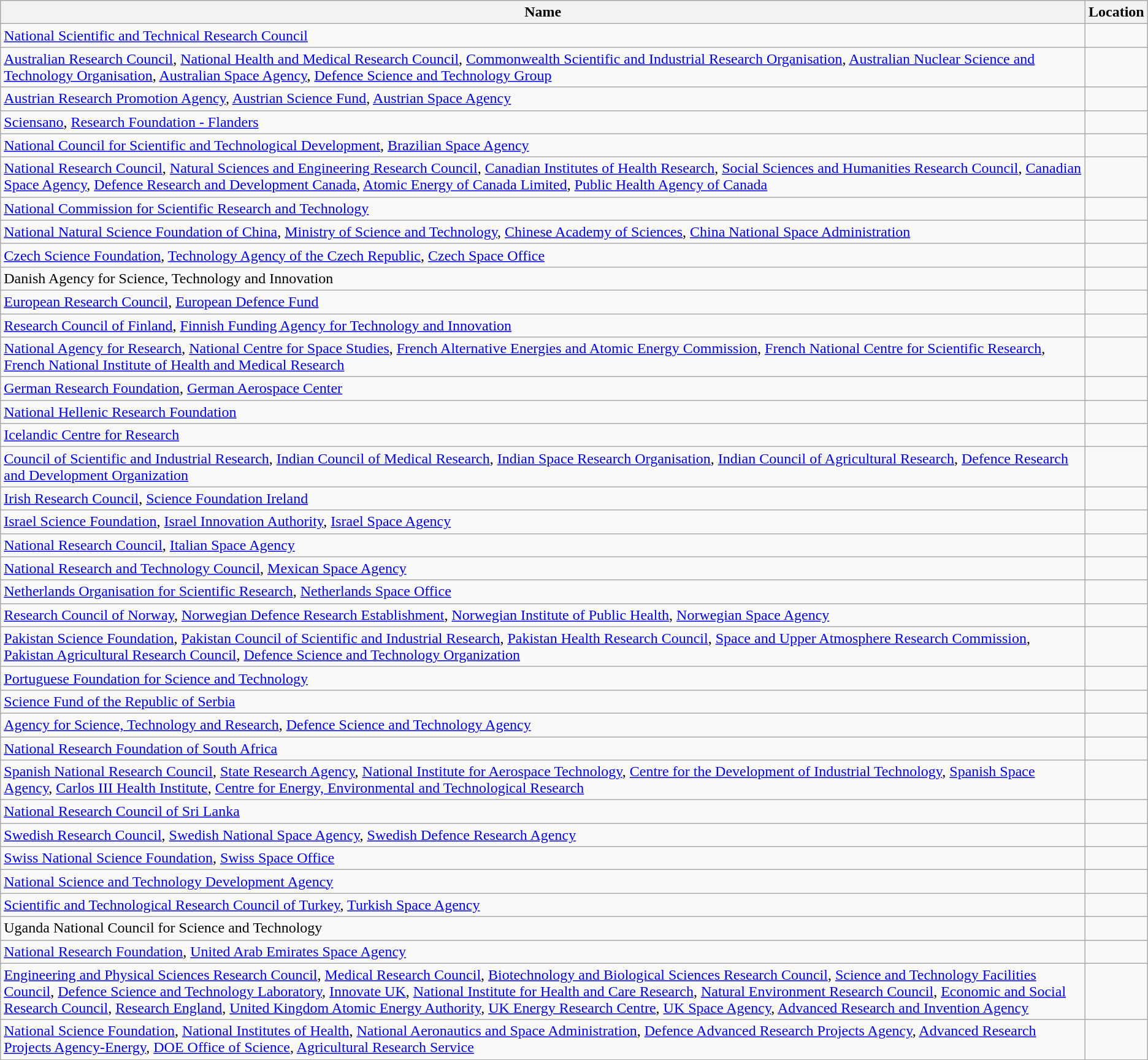<table class="wikitable sortable">
<tr>
<th>Name</th>
<th>Location</th>
</tr>
<tr>
<td><a href='#'>National Scientific and Technical Research Council</a></td>
<td></td>
</tr>
<tr>
<td><a href='#'>Australian Research Council</a>, <a href='#'>National Health and Medical Research Council</a>, <a href='#'>Commonwealth Scientific and Industrial Research Organisation</a>, <a href='#'>Australian Nuclear Science and Technology Organisation</a>, <a href='#'>Australian Space Agency</a>, <a href='#'>Defence Science and Technology Group</a></td>
<td></td>
</tr>
<tr>
<td><a href='#'>Austrian Research Promotion Agency</a>, <a href='#'>Austrian Science Fund</a>, <a href='#'>Austrian Space Agency</a></td>
<td></td>
</tr>
<tr>
<td><a href='#'>Sciensano</a>, <a href='#'>Research Foundation - Flanders</a></td>
<td></td>
</tr>
<tr>
<td><a href='#'>National Council for Scientific and Technological Development</a>, <a href='#'>Brazilian Space Agency</a></td>
<td></td>
</tr>
<tr>
<td><a href='#'>National Research Council</a>, <a href='#'>Natural Sciences and Engineering Research Council</a>, <a href='#'>Canadian Institutes of Health Research</a>, <a href='#'>Social Sciences and Humanities Research Council</a>, <a href='#'>Canadian Space Agency</a>, <a href='#'>Defence Research and Development Canada</a>, <a href='#'>Atomic Energy of Canada Limited</a>, <a href='#'>Public Health Agency of Canada</a></td>
<td></td>
</tr>
<tr>
<td><a href='#'>National Commission for Scientific Research and Technology</a></td>
<td></td>
</tr>
<tr>
<td><a href='#'>National Natural Science Foundation of China</a>, <a href='#'>Ministry of Science and Technology</a>, <a href='#'>Chinese Academy of Sciences</a>, <a href='#'>China National Space Administration</a></td>
<td></td>
</tr>
<tr>
<td><a href='#'>Czech Science Foundation</a>, <a href='#'>Technology Agency of the Czech Republic</a>, <a href='#'>Czech Space Office</a></td>
<td></td>
</tr>
<tr>
<td>Danish Agency for Science, Technology and Innovation</td>
<td></td>
</tr>
<tr>
<td><a href='#'>European Research Council</a>, <a href='#'>European Defence Fund</a></td>
<td></td>
</tr>
<tr>
<td><a href='#'>Research Council of Finland</a>, <a href='#'>Finnish Funding Agency for Technology and Innovation</a></td>
<td></td>
</tr>
<tr>
<td><a href='#'>National Agency for Research</a>, <a href='#'>National Centre for Space Studies</a>, <a href='#'>French Alternative Energies and Atomic Energy Commission</a>, <a href='#'>French National Centre for Scientific Research</a>, <a href='#'>French National Institute of Health and Medical Research</a></td>
<td></td>
</tr>
<tr>
<td><a href='#'>German Research Foundation</a>, <a href='#'>German Aerospace Center</a></td>
<td></td>
</tr>
<tr>
<td><a href='#'>National Hellenic Research Foundation</a></td>
<td></td>
</tr>
<tr>
<td><a href='#'>Icelandic Centre for Research</a></td>
<td></td>
</tr>
<tr>
<td><a href='#'>Council of Scientific and Industrial Research</a>, <a href='#'>Indian Council of Medical Research</a>, <a href='#'>Indian Space Research Organisation</a>, <a href='#'>Indian Council of Agricultural Research</a>, <a href='#'>Defence Research and Development Organization</a></td>
<td></td>
</tr>
<tr>
<td><a href='#'>Irish Research Council</a>, <a href='#'>Science Foundation Ireland</a></td>
<td></td>
</tr>
<tr>
<td><a href='#'>Israel Science Foundation</a>, <a href='#'>Israel Innovation Authority</a>, <a href='#'>Israel Space Agency</a></td>
<td></td>
</tr>
<tr>
<td><a href='#'>National Research Council</a>, <a href='#'>Italian Space Agency</a></td>
<td></td>
</tr>
<tr>
<td><a href='#'>National Research and Technology Council</a>, <a href='#'>Mexican Space Agency</a></td>
<td></td>
</tr>
<tr>
<td><a href='#'>Netherlands Organisation for Scientific Research</a>, <a href='#'>Netherlands Space Office</a></td>
<td></td>
</tr>
<tr>
<td><a href='#'>Research Council of Norway</a>, <a href='#'>Norwegian Defence Research Establishment</a>, <a href='#'>Norwegian Institute of Public Health</a>, <a href='#'>Norwegian Space Agency</a></td>
<td></td>
</tr>
<tr>
<td><a href='#'>Pakistan Science Foundation</a>, <a href='#'>Pakistan Council of Scientific and Industrial Research</a>, <a href='#'>Pakistan Health Research Council</a>, <a href='#'>Space and Upper Atmosphere Research Commission</a>, <a href='#'>Pakistan Agricultural Research Council</a>, <a href='#'>Defence Science and Technology Organization</a></td>
<td></td>
</tr>
<tr>
<td><a href='#'>Portuguese Foundation for Science and Technology</a></td>
<td></td>
</tr>
<tr>
<td><a href='#'>Science Fund of the Republic of Serbia</a></td>
<td></td>
</tr>
<tr>
<td><a href='#'>Agency for Science, Technology and Research</a>, <a href='#'>Defence Science and Technology Agency</a></td>
<td></td>
</tr>
<tr>
<td><a href='#'>National Research Foundation of South Africa</a></td>
<td></td>
</tr>
<tr>
<td><a href='#'>Spanish National Research Council</a>, <a href='#'>State Research Agency</a>, <a href='#'>National Institute for Aerospace Technology</a>, <a href='#'>Centre for the Development of Industrial Technology</a>, <a href='#'>Spanish Space Agency</a>, <a href='#'>Carlos III Health Institute</a>, <a href='#'>Centre for Energy, Environmental and Technological Research</a></td>
<td></td>
</tr>
<tr>
<td><a href='#'>National Research Council of Sri Lanka</a></td>
<td></td>
</tr>
<tr>
<td><a href='#'>Swedish Research Council</a>, <a href='#'>Swedish National Space Agency</a>, <a href='#'>Swedish Defence Research Agency</a></td>
<td></td>
</tr>
<tr>
<td><a href='#'>Swiss National Science Foundation</a>, <a href='#'>Swiss Space Office</a></td>
<td></td>
</tr>
<tr>
<td><a href='#'>National Science and Technology Development Agency</a></td>
<td></td>
</tr>
<tr>
<td><a href='#'>Scientific and Technological Research Council of Turkey</a>, <a href='#'>Turkish Space Agency</a></td>
<td></td>
</tr>
<tr>
<td>Uganda National Council for Science and Technology</td>
<td></td>
</tr>
<tr>
<td><a href='#'>National Research Foundation</a>, <a href='#'>United Arab Emirates Space Agency</a></td>
<td></td>
</tr>
<tr>
<td><a href='#'>Engineering and Physical Sciences Research Council</a>, <a href='#'>Medical Research Council</a>, <a href='#'>Biotechnology and Biological Sciences Research Council</a>, <a href='#'>Science and Technology Facilities Council</a>, <a href='#'>Defence Science and Technology Laboratory</a>, <a href='#'>Innovate UK</a>, <a href='#'>National Institute for Health and Care Research</a>, <a href='#'>Natural Environment Research Council</a>, <a href='#'>Economic and Social Research Council</a>, <a href='#'>Research England</a>, <a href='#'>United Kingdom Atomic Energy Authority</a>, <a href='#'>UK Energy Research Centre</a>, <a href='#'>UK Space Agency</a>, <a href='#'>Advanced Research and Invention Agency</a></td>
<td></td>
</tr>
<tr>
<td><a href='#'>National Science Foundation</a>, <a href='#'>National Institutes of Health</a>, <a href='#'>National Aeronautics and Space Administration</a>, <a href='#'>Defence Advanced Research Projects Agency</a>, <a href='#'>Advanced Research Projects Agency-Energy</a>, <a href='#'>DOE Office of Science</a>, <a href='#'>Agricultural Research Service</a></td>
<td></td>
</tr>
</table>
